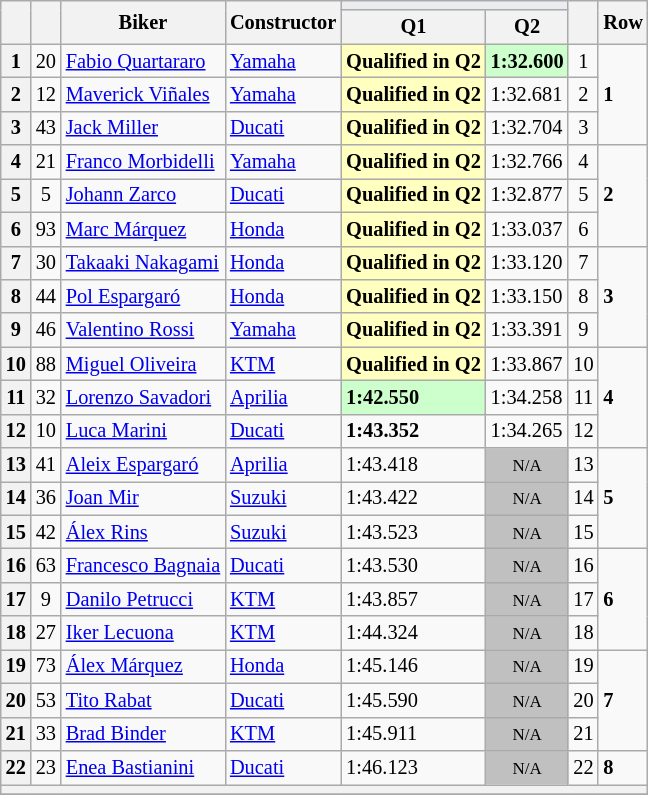<table class="wikitable sortable" style="font-size: 85%;">
<tr>
<th rowspan="2"></th>
<th rowspan="2"></th>
<th rowspan="2">Biker</th>
<th rowspan="2">Constructor</th>
<th colspan="2" style="background:#eaecf0; text-align:center;"></th>
<th rowspan="2"></th>
<th rowspan="2">Row</th>
</tr>
<tr>
<th scope="col">Q1</th>
<th scope="col">Q2</th>
</tr>
<tr>
<th scope="row">1</th>
<td align="center">20</td>
<td> <a href='#'>Fabio Quartararo</a></td>
<td><a href='#'>Yamaha</a></td>
<td style="background:#ffffbf;"><strong>Qualified in Q2</strong></td>
<td style="background:#ccffcc;"><strong>1:32.600</strong></td>
<td align="center">1</td>
<td rowspan="3"><strong>1</strong></td>
</tr>
<tr>
<th scope="row">2</th>
<td align="center">12</td>
<td> <a href='#'>Maverick Viñales</a></td>
<td><a href='#'>Yamaha</a></td>
<td style="background:#ffffbf;"><strong>Qualified in Q2</strong></td>
<td>1:32.681</td>
<td align="center">2</td>
</tr>
<tr>
<th scope="row">3</th>
<td align="center">43</td>
<td> <a href='#'>Jack Miller</a></td>
<td><a href='#'>Ducati</a></td>
<td style="background:#ffffbf;"><strong>Qualified in Q2</strong></td>
<td>1:32.704</td>
<td align="center">3</td>
</tr>
<tr>
<th scope="row">4</th>
<td align="center">21</td>
<td> <a href='#'>Franco Morbidelli</a></td>
<td><a href='#'>Yamaha</a></td>
<td style="background:#ffffbf;"><strong>Qualified in Q2</strong></td>
<td>1:32.766</td>
<td align="center">4</td>
<td rowspan="3"><strong>2</strong></td>
</tr>
<tr>
<th scope="row">5</th>
<td align="center">5</td>
<td> <a href='#'>Johann Zarco</a></td>
<td><a href='#'>Ducati</a></td>
<td style="background:#ffffbf;"><strong>Qualified in Q2</strong></td>
<td>1:32.877</td>
<td align="center">5</td>
</tr>
<tr>
<th scope="row">6</th>
<td align="center">93</td>
<td> <a href='#'>Marc Márquez</a></td>
<td><a href='#'>Honda</a></td>
<td style="background:#ffffbf;"><strong>Qualified in Q2</strong></td>
<td>1:33.037</td>
<td align="center">6</td>
</tr>
<tr>
<th scope="row">7</th>
<td align="center">30</td>
<td> <a href='#'>Takaaki Nakagami</a></td>
<td><a href='#'>Honda</a></td>
<td style="background:#ffffbf;"><strong>Qualified in Q2</strong></td>
<td>1:33.120</td>
<td align="center">7</td>
<td rowspan="3"><strong>3</strong></td>
</tr>
<tr>
<th scope="row">8</th>
<td align="center">44</td>
<td> <a href='#'>Pol Espargaró</a></td>
<td><a href='#'>Honda</a></td>
<td style="background:#ffffbf;"><strong>Qualified in Q2</strong></td>
<td>1:33.150</td>
<td align="center">8</td>
</tr>
<tr>
<th scope="row">9</th>
<td align="center">46</td>
<td> <a href='#'>Valentino Rossi</a></td>
<td><a href='#'>Yamaha</a></td>
<td style="background:#ffffbf;"><strong>Qualified in Q2</strong></td>
<td>1:33.391</td>
<td align="center">9</td>
</tr>
<tr>
<th scope="row">10</th>
<td align="center">88</td>
<td> <a href='#'>Miguel Oliveira</a></td>
<td><a href='#'>KTM</a></td>
<td style="background:#ffffbf;"><strong>Qualified in Q2</strong></td>
<td>1:33.867</td>
<td align="center">10</td>
<td rowspan="3"><strong>4</strong></td>
</tr>
<tr>
<th scope="row">11</th>
<td align="center">32</td>
<td> <a href='#'>Lorenzo Savadori</a></td>
<td><a href='#'>Aprilia</a></td>
<td style="background:#ccffcc;"><strong>1:42.550</strong></td>
<td>1:34.258</td>
<td align="center">11</td>
</tr>
<tr>
<th scope="row">12</th>
<td align="center">10</td>
<td> <a href='#'>Luca Marini</a></td>
<td><a href='#'>Ducati</a></td>
<td><strong>1:43.352</strong></td>
<td>1:34.265</td>
<td align="center">12</td>
</tr>
<tr>
<th scope="row">13</th>
<td align="center">41</td>
<td> <a href='#'>Aleix Espargaró</a></td>
<td><a href='#'>Aprilia</a></td>
<td>1:43.418</td>
<td style="background: silver" align="center" data-sort-value="13"><small>N/A</small></td>
<td align="center">13</td>
<td rowspan="3"><strong>5</strong></td>
</tr>
<tr>
<th scope="row">14</th>
<td align="center">36</td>
<td> <a href='#'>Joan Mir</a></td>
<td><a href='#'>Suzuki</a></td>
<td>1:43.422</td>
<td style="background: silver" align="center" data-sort-value="14"><small>N/A</small></td>
<td align="center">14</td>
</tr>
<tr>
<th scope="row">15</th>
<td align="center">42</td>
<td> <a href='#'>Álex Rins</a></td>
<td><a href='#'>Suzuki</a></td>
<td>1:43.523</td>
<td style="background: silver" align="center" data-sort-value="15"><small>N/A</small></td>
<td align="center">15</td>
</tr>
<tr>
<th scope="row">16</th>
<td align="center">63</td>
<td> <a href='#'>Francesco Bagnaia</a></td>
<td><a href='#'>Ducati</a></td>
<td>1:43.530</td>
<td style="background: silver" align="center" data-sort-value="16"><small>N/A</small></td>
<td align="center">16</td>
<td rowspan="3"><strong>6</strong></td>
</tr>
<tr>
<th scope="row">17</th>
<td align="center">9</td>
<td> <a href='#'>Danilo Petrucci</a></td>
<td><a href='#'>KTM</a></td>
<td>1:43.857</td>
<td style="background: silver" align="center" data-sort-value="17"><small>N/A</small></td>
<td align="center">17</td>
</tr>
<tr>
<th scope="row">18</th>
<td align="center">27</td>
<td> <a href='#'>Iker Lecuona</a></td>
<td><a href='#'>KTM</a></td>
<td>1:44.324</td>
<td style="background: silver" align="center" data-sort-value="18"><small>N/A</small></td>
<td align="center">18</td>
</tr>
<tr>
<th scope="row">19</th>
<td align="center">73</td>
<td> <a href='#'>Álex Márquez</a></td>
<td><a href='#'>Honda</a></td>
<td>1:45.146</td>
<td style="background: silver" align="center" data-sort-value="19"><small>N/A</small></td>
<td align="center">19</td>
<td rowspan="3"><strong>7</strong></td>
</tr>
<tr>
<th scope="row">20</th>
<td align="center">53</td>
<td> <a href='#'>Tito Rabat</a></td>
<td><a href='#'>Ducati</a></td>
<td>1:45.590</td>
<td style="background: silver" align="center" data-sort-value="20"><small>N/A</small></td>
<td align="center">20</td>
</tr>
<tr>
<th scope="row">21</th>
<td align="center">33</td>
<td> <a href='#'>Brad Binder</a></td>
<td><a href='#'>KTM</a></td>
<td>1:45.911</td>
<td style="background: silver" align="center" data-sort-value="21"><small>N/A</small></td>
<td align="center">21</td>
</tr>
<tr>
<th scope="row">22</th>
<td align="center">23</td>
<td> <a href='#'>Enea Bastianini</a></td>
<td><a href='#'>Ducati</a></td>
<td>1:46.123</td>
<td style="background: silver" align="center" data-sort-value="22"><small>N/A</small></td>
<td align="center">22</td>
<td><strong>8</strong></td>
</tr>
<tr>
<th colspan=9></th>
</tr>
<tr>
</tr>
</table>
